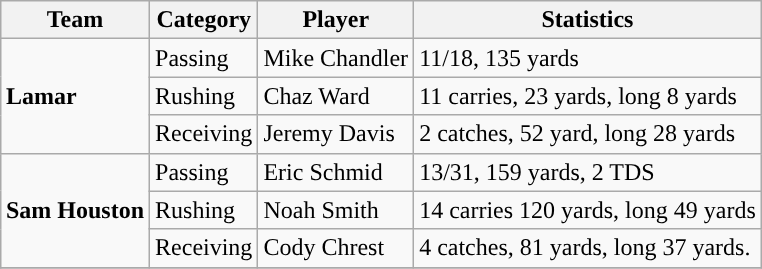<table class="wikitable" style="float: right;">
<tr>
<th>Team</th>
<th>Category</th>
<th>Player</th>
<th>Statistics</th>
</tr>
<tr>
<td rowspan=3><strong>Lamar</strong></td>
<td>Passing</td>
<td>Mike Chandler</td>
<td>11/18, 135 yards</td>
</tr>
<tr>
<td>Rushing</td>
<td>Chaz Ward</td>
<td>11 carries, 23 yards, long 8 yards</td>
</tr>
<tr>
<td>Receiving</td>
<td>Jeremy Davis</td>
<td>2 catches, 52 yard, long 28 yards</td>
</tr>
<tr>
<td rowspan=3><strong>Sam Houston</strong></td>
<td>Passing</td>
<td>Eric Schmid</td>
<td>13/31, 159 yards, 2 TDS</td>
</tr>
<tr>
<td>Rushing</td>
<td>Noah Smith</td>
<td>14 carries 120 yards, long 49 yards</td>
</tr>
<tr>
<td>Receiving</td>
<td>Cody Chrest</td>
<td>4 catches, 81 yards, long 37 yards.</td>
</tr>
<tr>
</tr>
</table>
